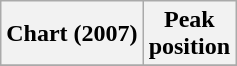<table class="wikitable plainrowheaders" style="text-align:center">
<tr>
<th scope="col">Chart (2007)</th>
<th scope="col">Peak<br>position</th>
</tr>
<tr>
</tr>
</table>
